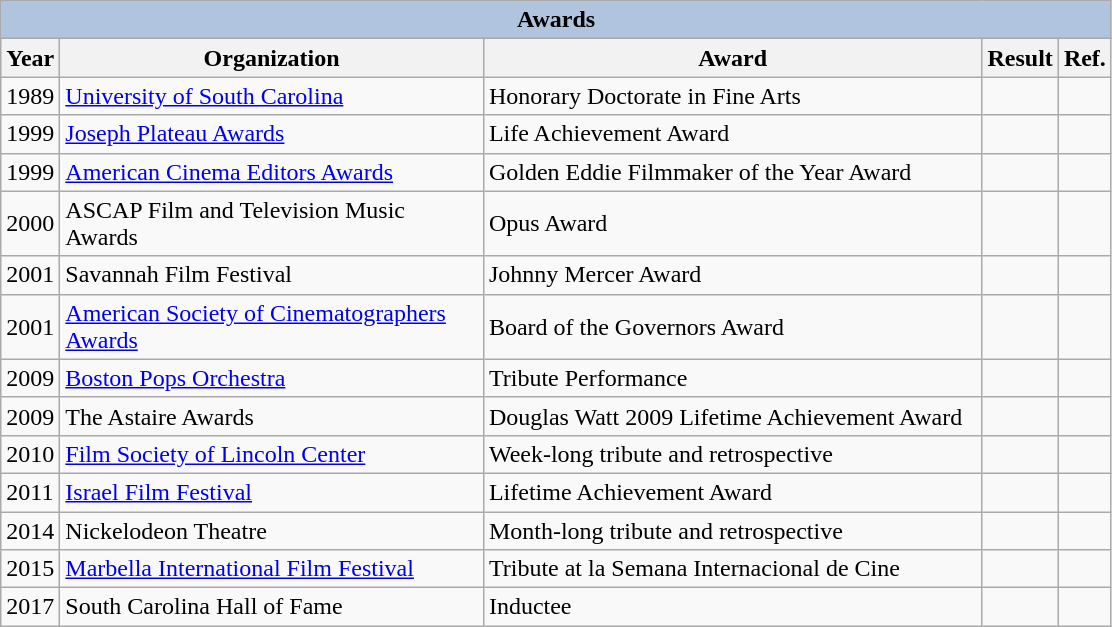<table class="wikitable">
<tr>
<th colspan=5 style="background:#B0C4DE;">Awards</th>
</tr>
<tr>
<th width="5">Year</th>
<th width="275">Organization</th>
<th width="325">Award</th>
<th>Result</th>
<th scope="col" class="unsortable">Ref.</th>
</tr>
<tr>
<td>1989</td>
<td><a href='#'>University of South Carolina</a></td>
<td>Honorary Doctorate in Fine Arts</td>
<td></td>
<td></td>
</tr>
<tr>
<td>1999</td>
<td><a href='#'>Joseph Plateau Awards</a></td>
<td>Life Achievement Award</td>
<td></td>
<td></td>
</tr>
<tr>
<td>1999</td>
<td><a href='#'>American Cinema Editors Awards</a></td>
<td>Golden Eddie Filmmaker of the Year Award</td>
<td></td>
<td></td>
</tr>
<tr>
<td>2000</td>
<td>ASCAP Film and Television Music Awards</td>
<td>Opus Award</td>
<td></td>
<td></td>
</tr>
<tr>
<td>2001</td>
<td>Savannah Film Festival</td>
<td>Johnny Mercer Award</td>
<td></td>
<td></td>
</tr>
<tr>
<td>2001</td>
<td><a href='#'>American Society of Cinematographers Awards</a></td>
<td>Board of the Governors Award</td>
<td></td>
<td></td>
</tr>
<tr>
<td>2009</td>
<td><a href='#'>Boston Pops Orchestra</a></td>
<td>Tribute Performance</td>
<td></td>
<td></td>
</tr>
<tr>
<td>2009</td>
<td>The Astaire Awards</td>
<td>Douglas Watt 2009 Lifetime Achievement Award</td>
<td></td>
<td></td>
</tr>
<tr>
<td>2010</td>
<td><a href='#'>Film Society of Lincoln Center</a></td>
<td>Week-long tribute and retrospective</td>
<td></td>
<td></td>
</tr>
<tr>
<td>2011</td>
<td><a href='#'>Israel Film Festival</a></td>
<td>Lifetime Achievement Award</td>
<td></td>
<td></td>
</tr>
<tr>
<td>2014</td>
<td>Nickelodeon Theatre</td>
<td>Month-long tribute and retrospective</td>
<td></td>
<td></td>
</tr>
<tr>
<td>2015</td>
<td><a href='#'>Marbella International Film Festival</a></td>
<td>Tribute at la Semana Internacional de Cine</td>
<td></td>
<td></td>
</tr>
<tr>
<td>2017</td>
<td>South Carolina Hall of Fame</td>
<td>Inductee</td>
<td></td>
<td></td>
</tr>
</table>
